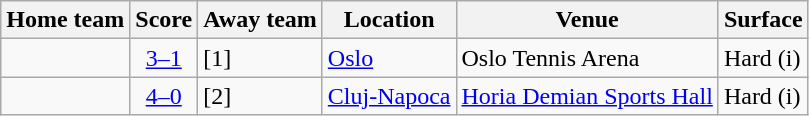<table class="wikitable">
<tr>
<th>Home team</th>
<th>Score</th>
<th>Away team</th>
<th>Location</th>
<th>Venue</th>
<th>Surface</th>
</tr>
<tr>
<td><strong></strong></td>
<td style="text-align:center;"><a href='#'>3–1</a></td>
<td> [1]</td>
<td><a href='#'>Oslo</a></td>
<td>Oslo Tennis Arena</td>
<td>Hard (i)</td>
</tr>
<tr>
<td><strong></strong></td>
<td style="text-align:center;"><a href='#'>4–0</a></td>
<td> [2]</td>
<td><a href='#'>Cluj-Napoca</a></td>
<td><a href='#'>Horia Demian Sports Hall</a></td>
<td>Hard (i)</td>
</tr>
</table>
